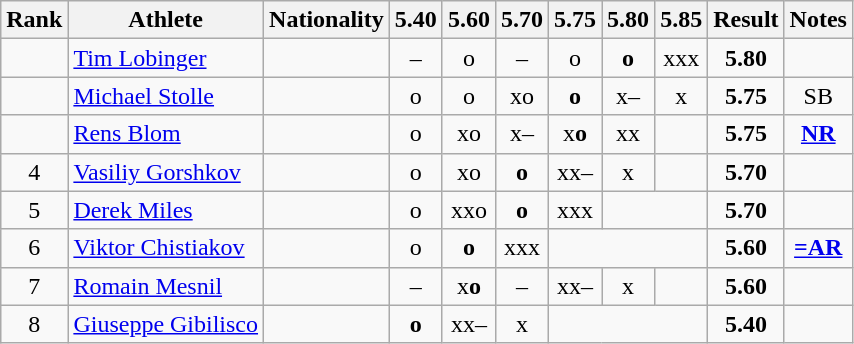<table class="wikitable" style="text-align:center">
<tr>
<th>Rank</th>
<th>Athlete</th>
<th>Nationality</th>
<th>5.40</th>
<th>5.60</th>
<th>5.70</th>
<th>5.75</th>
<th>5.80</th>
<th>5.85</th>
<th>Result</th>
<th>Notes</th>
</tr>
<tr>
<td></td>
<td align="left"><a href='#'>Tim Lobinger</a></td>
<td align=left></td>
<td>–</td>
<td>o</td>
<td>–</td>
<td>o</td>
<td><strong>o</strong></td>
<td>xxx</td>
<td><strong>5.80</strong></td>
<td></td>
</tr>
<tr>
<td></td>
<td align="left"><a href='#'>Michael Stolle</a></td>
<td align=left></td>
<td>o</td>
<td>o</td>
<td>xo</td>
<td><strong>o</strong></td>
<td>x–</td>
<td>x</td>
<td><strong>5.75</strong></td>
<td>SB</td>
</tr>
<tr>
<td></td>
<td align="left"><a href='#'>Rens Blom</a></td>
<td align=left></td>
<td>o</td>
<td>xo</td>
<td>x–</td>
<td>x<strong>o</strong></td>
<td>xx</td>
<td></td>
<td><strong>5.75</strong></td>
<td><strong><a href='#'>NR</a></strong></td>
</tr>
<tr>
<td>4</td>
<td align="left"><a href='#'>Vasiliy Gorshkov</a></td>
<td align=left></td>
<td>o</td>
<td>xo</td>
<td><strong>o</strong></td>
<td>xx–</td>
<td>x</td>
<td></td>
<td><strong>5.70</strong></td>
<td></td>
</tr>
<tr>
<td>5</td>
<td align="left"><a href='#'>Derek Miles</a></td>
<td align=left></td>
<td>o</td>
<td>xxo</td>
<td><strong>o</strong></td>
<td>xxx</td>
<td colspan=2></td>
<td><strong>5.70</strong></td>
<td></td>
</tr>
<tr>
<td>6</td>
<td align="left"><a href='#'>Viktor Chistiakov</a></td>
<td align=left></td>
<td>o</td>
<td><strong>o</strong></td>
<td>xxx</td>
<td colspan=3></td>
<td><strong>5.60</strong></td>
<td><strong><a href='#'>=AR</a></strong></td>
</tr>
<tr>
<td>7</td>
<td align="left"><a href='#'>Romain Mesnil</a></td>
<td align=left></td>
<td>–</td>
<td>x<strong>o</strong></td>
<td>–</td>
<td>xx–</td>
<td>x</td>
<td></td>
<td><strong>5.60</strong></td>
<td></td>
</tr>
<tr>
<td>8</td>
<td align="left"><a href='#'>Giuseppe Gibilisco</a></td>
<td align=left></td>
<td><strong>o</strong></td>
<td>xx–</td>
<td>x</td>
<td colspan=3></td>
<td><strong>5.40</strong></td>
<td></td>
</tr>
</table>
